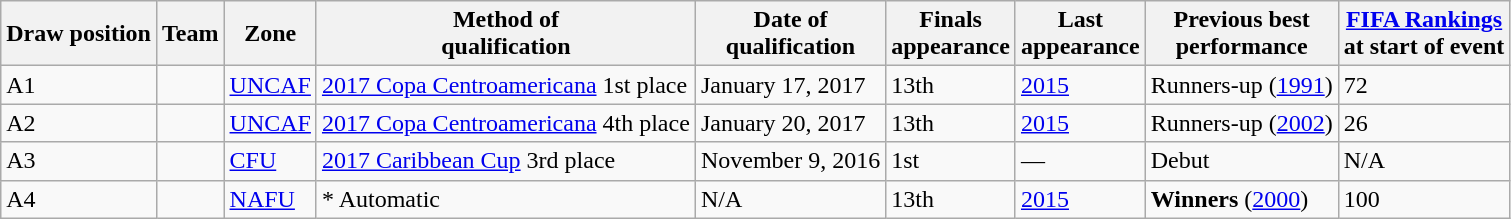<table class="wikitable sortable">
<tr>
<th>Draw position</th>
<th>Team</th>
<th>Zone</th>
<th>Method of<br>qualification</th>
<th>Date of<br>qualification</th>
<th>Finals<br>appearance</th>
<th>Last<br>appearance</th>
<th>Previous best<br>performance</th>
<th><a href='#'>FIFA Rankings</a><br>at start of event</th>
</tr>
<tr>
<td>A1</td>
<td style=white-space:nowrap></td>
<td><a href='#'>UNCAF</a></td>
<td><a href='#'>2017 Copa Centroamericana</a> 1st place</td>
<td>January 17, 2017</td>
<td data-sort-value="13">13th</td>
<td><a href='#'>2015</a></td>
<td data-sort-value="6.1">Runners-up (<a href='#'>1991</a>)</td>
<td>72</td>
</tr>
<tr>
<td>A2</td>
<td style=white-space:nowrap></td>
<td><a href='#'>UNCAF</a></td>
<td><a href='#'>2017 Copa Centroamericana</a> 4th place</td>
<td>January 20, 2017</td>
<td data-sort-value="13">13th</td>
<td><a href='#'>2015</a></td>
<td data-sort-value="6.1">Runners-up (<a href='#'>2002</a>)</td>
<td>26</td>
</tr>
<tr>
<td>A3</td>
<td style=white-space:nowrap></td>
<td><a href='#'>CFU</a></td>
<td><a href='#'>2017 Caribbean Cup</a> 3rd place</td>
<td>November 9, 2016</td>
<td data-sort-value="1">1st</td>
<td>—</td>
<td data-sort-value="0.0">Debut</td>
<td data-sort-value="999">N/A</td>
</tr>
<tr>
<td>A4</td>
<td style=white-space:nowrap></td>
<td><a href='#'>NAFU</a></td>
<td><span>*</span> Automatic</td>
<td>N/A</td>
<td data-sort-value="13">13th</td>
<td><a href='#'>2015</a></td>
<td data-sort-value="7.1"><strong>Winners</strong> (<a href='#'>2000</a>)</td>
<td>100</td>
</tr>
</table>
